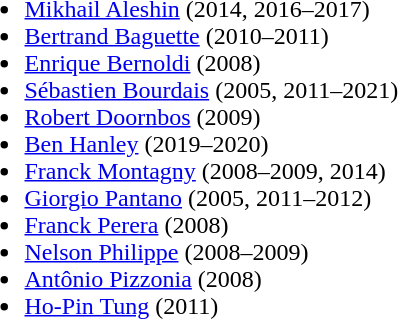<table>
<tr>
<td><br><ul><li> <a href='#'>Mikhail Aleshin</a> (2014, 2016–2017)</li><li> <a href='#'>Bertrand Baguette</a> (2010–2011)</li><li> <a href='#'>Enrique Bernoldi</a> (2008)</li><li> <a href='#'>Sébastien Bourdais</a> (2005, 2011–2021)</li><li> <a href='#'>Robert Doornbos</a> (2009)</li><li> <a href='#'>Ben Hanley</a> (2019–2020)</li><li> <a href='#'>Franck Montagny</a> (2008–2009, 2014)</li><li> <a href='#'>Giorgio Pantano</a> (2005, 2011–2012)</li><li> <a href='#'>Franck Perera</a> (2008)</li><li> <a href='#'>Nelson Philippe</a> (2008–2009)</li><li> <a href='#'>Antônio Pizzonia</a> (2008)</li><li> <a href='#'>Ho-Pin Tung</a> (2011)</li></ul></td>
</tr>
</table>
